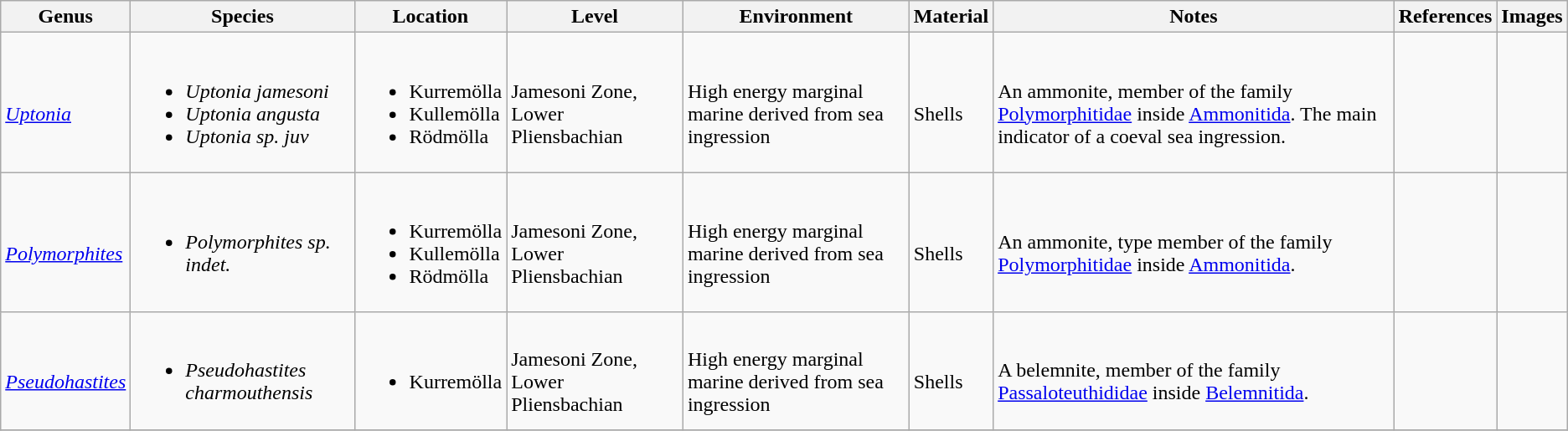<table class = "wikitable">
<tr>
<th>Genus</th>
<th>Species</th>
<th>Location</th>
<th>Level</th>
<th>Environment</th>
<th>Material</th>
<th>Notes</th>
<th>References</th>
<th>Images</th>
</tr>
<tr>
<td><br><em><a href='#'>Uptonia</a></em></td>
<td><br><ul><li><em>Uptonia jamesoni</em></li><li><em>Uptonia angusta</em></li><li><em>Uptonia sp. juv</em></li></ul></td>
<td><br><ul><li>Kurremölla</li><li>Kullemölla</li><li>Rödmölla</li></ul></td>
<td><br>Jamesoni Zone, Lower Pliensbachian</td>
<td><br>High energy marginal marine derived from sea ingression</td>
<td><br>Shells</td>
<td><br>An ammonite, member of the family <a href='#'>Polymorphitidae</a> inside <a href='#'>Ammonitida</a>. The main indicator of a coeval sea ingression.</td>
<td><br></td>
<td><br></td>
</tr>
<tr>
<td><br><em><a href='#'>Polymorphites</a></em></td>
<td><br><ul><li><em>Polymorphites sp. indet.</em></li></ul></td>
<td><br><ul><li>Kurremölla</li><li>Kullemölla</li><li>Rödmölla</li></ul></td>
<td><br>Jamesoni Zone, Lower Pliensbachian</td>
<td><br>High energy marginal marine derived from sea ingression</td>
<td><br>Shells</td>
<td><br>An ammonite,  type member of the family <a href='#'>Polymorphitidae</a> inside <a href='#'>Ammonitida</a>.</td>
<td><br></td>
<td></td>
</tr>
<tr>
<td><br><em><a href='#'>Pseudohastites</a></em></td>
<td><br><ul><li><em>Pseudohastites charmouthensis</em></li></ul></td>
<td><br><ul><li>Kurremölla</li></ul></td>
<td><br>Jamesoni Zone, Lower Pliensbachian</td>
<td><br>High energy marginal marine derived from sea ingression</td>
<td><br>Shells</td>
<td><br>A belemnite, member of the family <a href='#'>Passaloteuthididae</a> inside <a href='#'>Belemnitida</a>.</td>
<td><br></td>
<td></td>
</tr>
<tr>
</tr>
</table>
